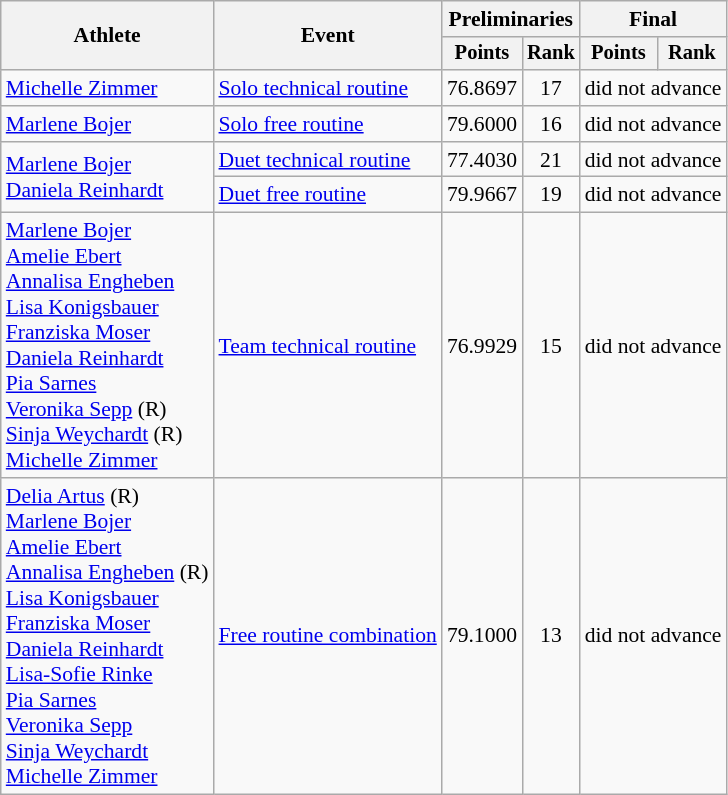<table class=wikitable style="font-size:90%">
<tr>
<th rowspan="2">Athlete</th>
<th rowspan="2">Event</th>
<th colspan="2">Preliminaries</th>
<th colspan="2">Final</th>
</tr>
<tr style="font-size:95%">
<th>Points</th>
<th>Rank</th>
<th>Points</th>
<th>Rank</th>
</tr>
<tr align=center>
<td align=left><a href='#'>Michelle Zimmer</a></td>
<td align=left><a href='#'>Solo technical routine</a></td>
<td>76.8697</td>
<td>17</td>
<td colspan=2>did not advance</td>
</tr>
<tr align=center>
<td align=left><a href='#'>Marlene Bojer</a></td>
<td align=left><a href='#'>Solo free routine</a></td>
<td>79.6000</td>
<td>16</td>
<td colspan=2>did not advance</td>
</tr>
<tr align=center>
<td align=left rowspan=2><a href='#'>Marlene Bojer</a><br><a href='#'>Daniela Reinhardt</a></td>
<td align=left><a href='#'>Duet technical routine</a></td>
<td>77.4030</td>
<td>21</td>
<td colspan=2>did not advance</td>
</tr>
<tr align=center>
<td align=left><a href='#'>Duet free routine</a></td>
<td>79.9667</td>
<td>19</td>
<td colspan=2>did not advance</td>
</tr>
<tr align=center>
<td align=left><a href='#'>Marlene Bojer</a><br><a href='#'>Amelie Ebert</a><br><a href='#'>Annalisa Engheben</a><br><a href='#'>Lisa Konigsbauer</a><br><a href='#'>Franziska Moser</a><br><a href='#'>Daniela Reinhardt</a><br><a href='#'>Pia Sarnes</a><br><a href='#'>Veronika Sepp</a> (R)<br><a href='#'>Sinja Weychardt</a> (R)<br><a href='#'>Michelle Zimmer</a></td>
<td align=left><a href='#'>Team technical routine</a></td>
<td>76.9929</td>
<td>15</td>
<td colspan=2>did not advance</td>
</tr>
<tr align=center>
<td align=left><a href='#'>Delia Artus</a> (R)<br><a href='#'>Marlene Bojer</a><br><a href='#'>Amelie Ebert</a><br><a href='#'>Annalisa Engheben</a> (R)<br><a href='#'>Lisa Konigsbauer</a><br><a href='#'>Franziska Moser</a><br><a href='#'>Daniela Reinhardt</a><br><a href='#'>Lisa-Sofie Rinke</a><br><a href='#'>Pia Sarnes</a><br><a href='#'>Veronika Sepp</a><br><a href='#'>Sinja Weychardt</a><br><a href='#'>Michelle Zimmer</a></td>
<td align=left><a href='#'>Free routine combination</a></td>
<td>79.1000</td>
<td>13</td>
<td colspan=2>did not advance</td>
</tr>
</table>
